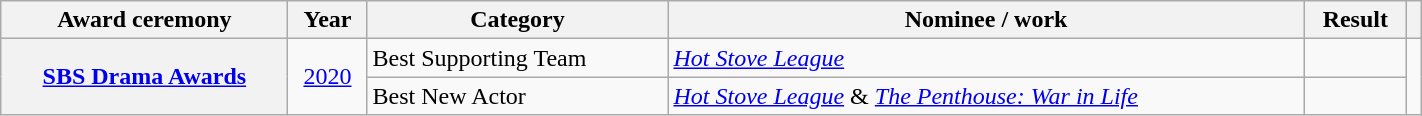<table class="wikitable plainrowheaders sortable" style="width:75%">
<tr>
<th scope="col">Award ceremony</th>
<th scope="col">Year</th>
<th scope="col">Category</th>
<th scope="col">Nominee / work</th>
<th scope="col">Result</th>
<th scope="col" class="unsortable"></th>
</tr>
<tr>
<th scope="row" rowspan="2"><a href='#'>SBS Drama Awards</a></th>
<td rowspan="2" style="text-align:center"><a href='#'>2020</a></td>
<td>Best Supporting Team </td>
<td><em><a href='#'>Hot Stove League</a></em></td>
<td></td>
<td rowspan="2" style="text-align:center"></td>
</tr>
<tr>
<td>Best New Actor</td>
<td><em><a href='#'>Hot Stove League</a></em> & <em><a href='#'>The Penthouse: War in Life</a></em></td>
<td></td>
</tr>
</table>
